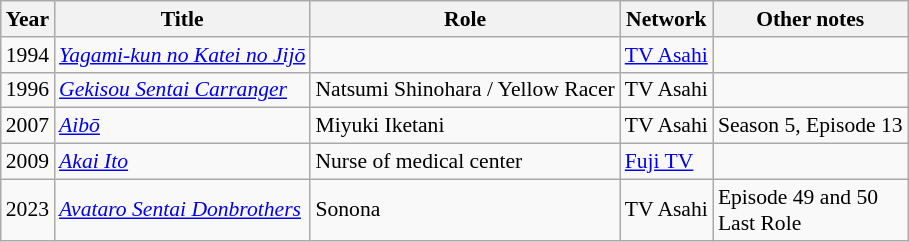<table class="wikitable" style="font-size: 90%;">
<tr>
<th>Year</th>
<th>Title</th>
<th>Role</th>
<th>Network</th>
<th>Other notes</th>
</tr>
<tr>
<td>1994</td>
<td><em><a href='#'>Yagami-kun no Katei no Jijō</a></em></td>
<td></td>
<td><a href='#'>TV Asahi</a></td>
<td></td>
</tr>
<tr>
<td>1996</td>
<td><em><a href='#'>Gekisou Sentai Carranger</a></em></td>
<td>Natsumi Shinohara / Yellow Racer</td>
<td>TV Asahi</td>
<td></td>
</tr>
<tr>
<td>2007</td>
<td><em><a href='#'>Aibō</a></em></td>
<td>Miyuki Iketani</td>
<td>TV Asahi</td>
<td>Season 5, Episode 13</td>
</tr>
<tr>
<td>2009</td>
<td><em><a href='#'>Akai Ito</a></em></td>
<td>Nurse of medical center</td>
<td><a href='#'>Fuji TV</a></td>
<td></td>
</tr>
<tr>
<td>2023</td>
<td><em><a href='#'>Avataro Sentai Donbrothers</a></em></td>
<td>Sonona</td>
<td>TV Asahi</td>
<td>Episode 49 and 50<br>Last Role</td>
</tr>
</table>
